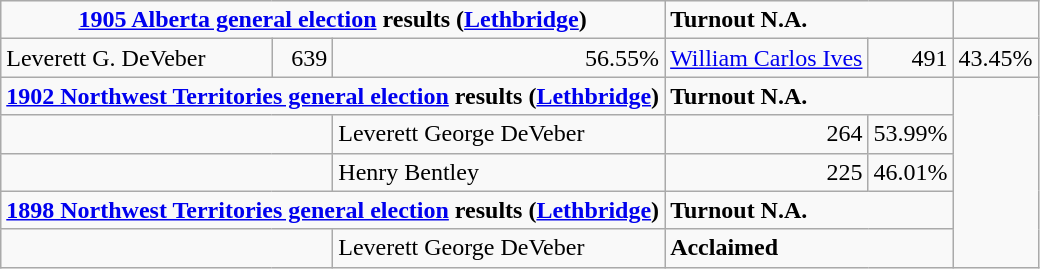<table class="wikitable" border="1">
<tr>
<td colspan="3" align=center><strong><a href='#'>1905 Alberta general election</a> results (<a href='#'>Lethbridge</a>)</strong></td>
<td colspan="2"><span><strong>Turnout N.A.</strong></span></td>
</tr>
<tr>
<td>Leverett G. DeVeber</td>
<td align="right">639</td>
<td align="right">56.55%<br></td>
<td><a href='#'>William Carlos Ives</a></td>
<td align="right">491</td>
<td align="right">43.45%</td>
</tr>
<tr>
<td colspan="3" align=center><strong><a href='#'>1902 Northwest Territories general election</a> results (<a href='#'>Lethbridge</a>)</strong></td>
<td colspan="2"><span><strong>Turnout N.A.</strong></span></td>
</tr>
<tr>
<td colspan="2"></td>
<td>Leverett George DeVeber</td>
<td align="right">264</td>
<td align="right">53.99%</td>
</tr>
<tr>
<td colspan="2"></td>
<td>Henry Bentley</td>
<td align="right">225</td>
<td align="right">46.01%</td>
</tr>
<tr>
<td colspan="3" align=center><strong><a href='#'>1898 Northwest Territories general election</a> results (<a href='#'>Lethbridge</a>)</strong></td>
<td colspan="2"><span><strong>Turnout N.A.</strong></span></td>
</tr>
<tr>
<td colspan="2"></td>
<td>Leverett George DeVeber</td>
<td colspan="2"><strong>Acclaimed</strong></td>
</tr>
</table>
